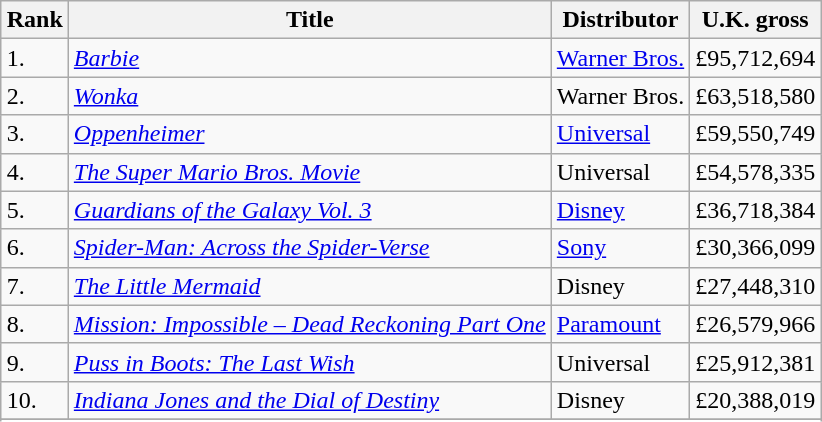<table class="wikitable sortable" style="margin:auto; margin:auto;">
<tr>
<th>Rank</th>
<th>Title</th>
<th>Distributor</th>
<th>U.K. gross</th>
</tr>
<tr>
<td>1.</td>
<td><em><a href='#'>Barbie</a></em></td>
<td rowspan="1"><a href='#'>Warner Bros.</a></td>
<td>£95,712,694</td>
</tr>
<tr>
<td>2.</td>
<td><em><a href='#'>Wonka</a></em></td>
<td rowspan="1">Warner Bros.</td>
<td>£63,518,580</td>
</tr>
<tr>
<td>3.</td>
<td><em><a href='#'>Oppenheimer</a></em></td>
<td rowspan="1"><a href='#'>Universal</a></td>
<td>£59,550,749</td>
</tr>
<tr>
<td>4.</td>
<td><em><a href='#'>The Super Mario Bros. Movie</a></em></td>
<td rowspan="1">Universal</td>
<td>£54,578,335</td>
</tr>
<tr>
<td>5.</td>
<td><em><a href='#'>Guardians of the Galaxy Vol. 3</a></em></td>
<td rowspan="1"><a href='#'>Disney</a></td>
<td>£36,718,384</td>
</tr>
<tr>
<td>6.</td>
<td><em><a href='#'>Spider-Man: Across the Spider-Verse</a></em></td>
<td rowspan="1"><a href='#'>Sony</a></td>
<td>£30,366,099</td>
</tr>
<tr>
<td>7.</td>
<td><em><a href='#'>The Little Mermaid</a></em></td>
<td rowspan="1">Disney</td>
<td>£27,448,310</td>
</tr>
<tr>
<td>8.</td>
<td><em><a href='#'>Mission: Impossible – Dead Reckoning Part One</a></em></td>
<td rowspan="1"><a href='#'>Paramount</a></td>
<td>£26,579,966</td>
</tr>
<tr>
<td>9.</td>
<td><em><a href='#'>Puss in Boots: The Last Wish</a></em></td>
<td rowspan="1">Universal</td>
<td>£25,912,381</td>
</tr>
<tr>
<td>10.</td>
<td><em><a href='#'>Indiana Jones and the Dial of Destiny</a></em></td>
<td rowspan="1">Disney</td>
<td>£20,388,019</td>
</tr>
<tr>
</tr>
<tr>
</tr>
</table>
